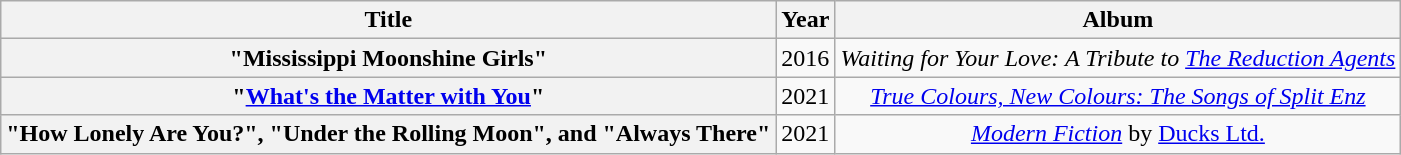<table class="wikitable plainrowheaders" style="text-align:center;">
<tr>
<th scope="col">Title</th>
<th scope="col">Year</th>
<th scope="col">Album</th>
</tr>
<tr>
<th scope="row">"Mississippi Moonshine Girls"</th>
<td>2016</td>
<td><em>Waiting for Your Love: A Tribute to <a href='#'>The Reduction Agents</a></em></td>
</tr>
<tr>
<th scope="row">"<a href='#'>What's the Matter with You</a>"</th>
<td>2021</td>
<td><em><a href='#'>True Colours, New Colours: The Songs of Split Enz</a></em></td>
</tr>
<tr>
<th scope="row">"How Lonely Are You?", "Under the Rolling Moon", and "Always There"</th>
<td>2021</td>
<td><em><a href='#'>Modern Fiction</a></em> by <a href='#'>Ducks Ltd.</a></td>
</tr>
</table>
